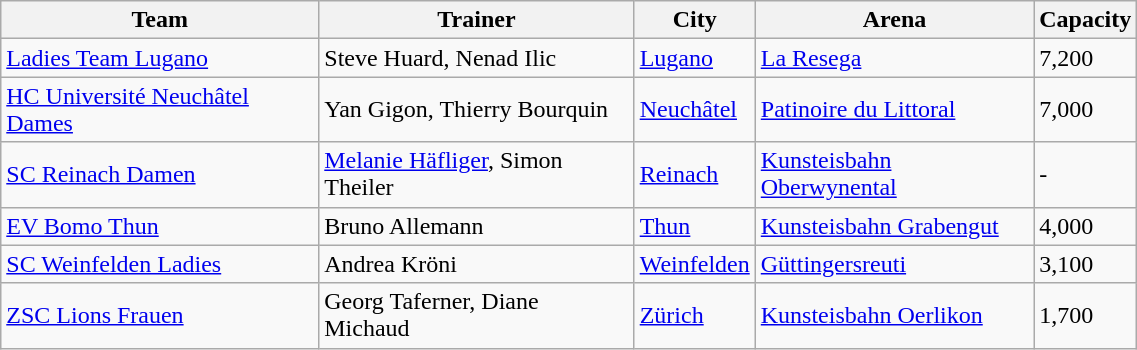<table class="wikitable" style="text-align:left" width=60%>
<tr>
<th>Team</th>
<th>Trainer</th>
<th>City</th>
<th>Arena</th>
<th>Capacity</th>
</tr>
<tr>
<td><a href='#'>Ladies Team Lugano</a></td>
<td>Steve Huard, Nenad Ilic</td>
<td><a href='#'>Lugano</a></td>
<td><a href='#'>La Resega</a></td>
<td>7,200</td>
</tr>
<tr>
<td><a href='#'>HC Université Neuchâtel Dames</a></td>
<td>Yan Gigon, Thierry Bourquin</td>
<td><a href='#'>Neuchâtel</a></td>
<td><a href='#'>Patinoire du Littoral</a></td>
<td>7,000</td>
</tr>
<tr>
<td><a href='#'>SC Reinach Damen</a></td>
<td><a href='#'>Melanie Häfliger</a>, Simon Theiler</td>
<td><a href='#'>Reinach</a></td>
<td><a href='#'>Kunsteisbahn Oberwynental</a></td>
<td>-</td>
</tr>
<tr>
<td><a href='#'>EV Bomo Thun</a></td>
<td>Bruno Allemann</td>
<td><a href='#'>Thun</a></td>
<td><a href='#'>Kunsteisbahn Grabengut</a></td>
<td>4,000</td>
</tr>
<tr>
<td><a href='#'>SC Weinfelden Ladies</a></td>
<td>Andrea Kröni</td>
<td><a href='#'>Weinfelden</a></td>
<td><a href='#'>Güttingersreuti</a></td>
<td>3,100</td>
</tr>
<tr>
<td><a href='#'>ZSC Lions Frauen</a></td>
<td>Georg Taferner, Diane Michaud</td>
<td><a href='#'>Zürich</a></td>
<td><a href='#'>Kunsteisbahn Oerlikon</a></td>
<td>1,700</td>
</tr>
</table>
